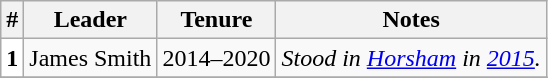<table class="wikitable" style="text-align:center">
<tr ->
<th>#</th>
<th>Leader</th>
<th>Tenure</th>
<th>Notes</th>
</tr>
<tr ->
<th style="background:white; color:black;">1</th>
<td>James Smith</td>
<td>2014–2020</td>
<td><em>Stood in <a href='#'>Horsham</a> in <a href='#'>2015</a>.</em></td>
</tr>
<tr ->
</tr>
</table>
